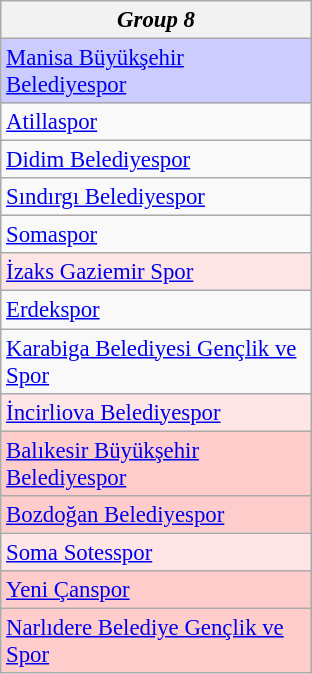<table class="wikitable collapsible collapsed" style="font-size:95%;">
<tr>
<th colspan="1" width="200"><em>Group 8</em></th>
</tr>
<tr>
<td style="background:#ccccff;"><a href='#'>Manisa Büyükşehir Belediyespor</a></td>
</tr>
<tr>
<td><a href='#'>Atillaspor</a></td>
</tr>
<tr>
<td><a href='#'>Didim Belediyespor</a></td>
</tr>
<tr>
<td><a href='#'>Sındırgı Belediyespor</a></td>
</tr>
<tr>
<td><a href='#'>Somaspor</a></td>
</tr>
<tr>
<td style="background:#FFE6E6;"><a href='#'>İzaks Gaziemir Spor</a></td>
</tr>
<tr>
<td><a href='#'>Erdekspor</a></td>
</tr>
<tr>
<td><a href='#'>Karabiga Belediyesi Gençlik ve Spor</a></td>
</tr>
<tr>
<td style="background:#FFE6E6;"><a href='#'>İncirliova Belediyespor</a></td>
</tr>
<tr>
<td style="background:#fcc;"><a href='#'>Balıkesir Büyükşehir Belediyespor</a></td>
</tr>
<tr>
<td style="background:#fcc;"><a href='#'>Bozdoğan Belediyespor</a></td>
</tr>
<tr>
<td style="background:#FFE6E6;"><a href='#'>Soma Sotesspor</a></td>
</tr>
<tr>
<td style="background:#fcc;"><a href='#'>Yeni Çanspor</a></td>
</tr>
<tr>
<td style="background:#fcc;"><a href='#'>Narlıdere Belediye Gençlik ve Spor</a></td>
</tr>
</table>
